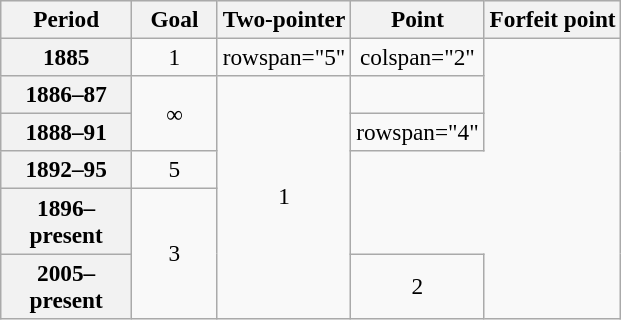<table class="wikitable" style="font-size:97%; text-align:center; float:right;">
<tr>
<th width="80">Period</th>
<th width="50">Goal</th>
<th>Two-pointer</th>
<th>Point</th>
<th>Forfeit point</th>
</tr>
<tr>
<th>1885</th>
<td>1</td>
<td>rowspan="5" </td>
<td>colspan="2" </td>
</tr>
<tr>
<th>1886–87</th>
<td rowspan="2">∞</td>
<td rowspan="5">1</td>
<td></td>
</tr>
<tr>
<th>1888–91</th>
<td>rowspan="4" </td>
</tr>
<tr>
<th>1892–95</th>
<td>5</td>
</tr>
<tr>
<th>1896–present</th>
<td rowspan="2">3</td>
</tr>
<tr>
<th>2005–present<br></th>
<td rowspan="1">2</td>
</tr>
</table>
